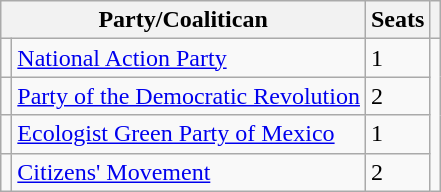<table class="wikitable">
<tr>
<th colspan="2"><strong>Party/Coalitican</strong></th>
<th>Seats</th>
<th></th>
</tr>
<tr>
<td></td>
<td><a href='#'>National Action Party</a></td>
<td>1</td>
</tr>
<tr>
<td></td>
<td><a href='#'>Party of the Democratic Revolution</a></td>
<td>2</td>
</tr>
<tr>
<td></td>
<td><a href='#'>Ecologist Green Party of Mexico</a></td>
<td>1</td>
</tr>
<tr>
<td></td>
<td><a href='#'>Citizens' Movement</a></td>
<td>2</td>
</tr>
</table>
